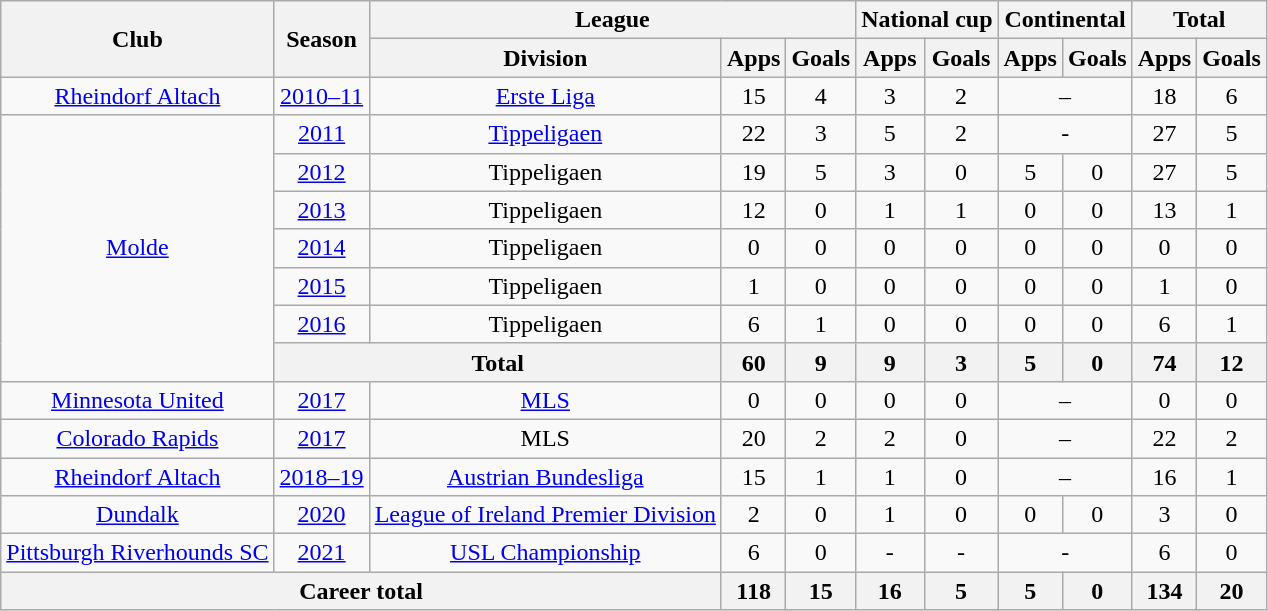<table class="wikitable" style="text-align: center">
<tr>
<th rowspan="2">Club</th>
<th rowspan="2">Season</th>
<th colspan="3">League</th>
<th colspan="2">National cup</th>
<th colspan="2">Continental</th>
<th colspan="2">Total</th>
</tr>
<tr>
<th>Division</th>
<th>Apps</th>
<th>Goals</th>
<th>Apps</th>
<th>Goals</th>
<th>Apps</th>
<th>Goals</th>
<th>Apps</th>
<th>Goals</th>
</tr>
<tr>
<td><a href='#'>Rheindorf Altach</a></td>
<td><a href='#'>2010–11</a></td>
<td><a href='#'>Erste Liga</a></td>
<td>15</td>
<td>4</td>
<td>3</td>
<td>2</td>
<td colspan="2">–</td>
<td>18</td>
<td>6</td>
</tr>
<tr>
<td rowspan="7"><a href='#'>Molde</a></td>
<td><a href='#'>2011</a></td>
<td><a href='#'>Tippeligaen</a></td>
<td>22</td>
<td>3</td>
<td>5</td>
<td>2</td>
<td colspan="2">-</td>
<td>27</td>
<td>5</td>
</tr>
<tr>
<td><a href='#'>2012</a></td>
<td>Tippeligaen</td>
<td>19</td>
<td>5</td>
<td>3</td>
<td>0</td>
<td>5</td>
<td>0</td>
<td>27</td>
<td>5</td>
</tr>
<tr>
<td><a href='#'>2013</a></td>
<td>Tippeligaen</td>
<td>12</td>
<td>0</td>
<td>1</td>
<td>1</td>
<td>0</td>
<td>0</td>
<td>13</td>
<td>1</td>
</tr>
<tr>
<td><a href='#'>2014</a></td>
<td>Tippeligaen</td>
<td>0</td>
<td>0</td>
<td>0</td>
<td>0</td>
<td>0</td>
<td>0</td>
<td>0</td>
<td>0</td>
</tr>
<tr>
<td><a href='#'>2015</a></td>
<td>Tippeligaen</td>
<td>1</td>
<td>0</td>
<td>0</td>
<td>0</td>
<td>0</td>
<td>0</td>
<td>1</td>
<td>0</td>
</tr>
<tr>
<td><a href='#'>2016</a></td>
<td>Tippeligaen</td>
<td>6</td>
<td>1</td>
<td>0</td>
<td>0</td>
<td>0</td>
<td>0</td>
<td>6</td>
<td>1</td>
</tr>
<tr>
<th colspan="2">Total</th>
<th>60</th>
<th>9</th>
<th>9</th>
<th>3</th>
<th>5</th>
<th>0</th>
<th>74</th>
<th>12</th>
</tr>
<tr>
<td><a href='#'>Minnesota United</a></td>
<td><a href='#'>2017</a></td>
<td><a href='#'>MLS</a></td>
<td>0</td>
<td>0</td>
<td>0</td>
<td>0</td>
<td colspan="2">–</td>
<td>0</td>
<td>0</td>
</tr>
<tr>
<td><a href='#'>Colorado Rapids</a></td>
<td><a href='#'>2017</a></td>
<td>MLS</td>
<td>20</td>
<td>2</td>
<td>2</td>
<td>0</td>
<td colspan="2">–</td>
<td>22</td>
<td>2</td>
</tr>
<tr>
<td><a href='#'>Rheindorf Altach</a></td>
<td><a href='#'>2018–19</a></td>
<td><a href='#'>Austrian Bundesliga</a></td>
<td>15</td>
<td>1</td>
<td>1</td>
<td>0</td>
<td colspan="2">–</td>
<td>16</td>
<td>1</td>
</tr>
<tr>
<td><a href='#'>Dundalk</a></td>
<td><a href='#'>2020</a></td>
<td><a href='#'>League of Ireland Premier Division</a></td>
<td>2</td>
<td>0</td>
<td>1</td>
<td>0</td>
<td>0</td>
<td>0</td>
<td>3</td>
<td>0</td>
</tr>
<tr>
<td><a href='#'>Pittsburgh Riverhounds SC</a></td>
<td><a href='#'>2021</a></td>
<td><a href='#'>USL Championship</a></td>
<td>6</td>
<td>0</td>
<td>-</td>
<td>-</td>
<td colspan="2">-</td>
<td>6</td>
<td>0</td>
</tr>
<tr>
<th colspan="3">Career total</th>
<th>118</th>
<th>15</th>
<th>16</th>
<th>5</th>
<th>5</th>
<th>0</th>
<th>134</th>
<th>20</th>
</tr>
</table>
